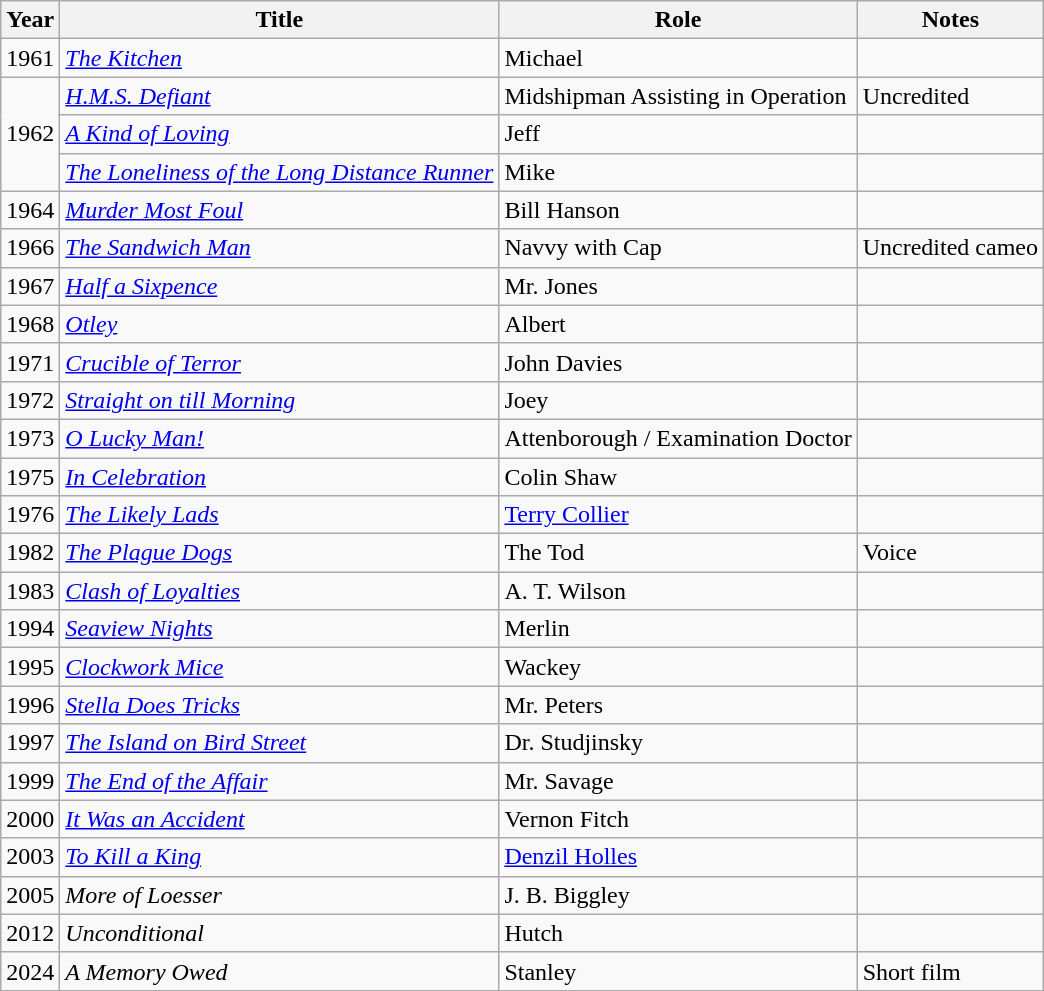<table class="wikitable sortable">
<tr>
<th>Year</th>
<th>Title</th>
<th>Role</th>
<th>Notes</th>
</tr>
<tr>
<td>1961</td>
<td><em><a href='#'>The Kitchen</a></em></td>
<td>Michael</td>
<td></td>
</tr>
<tr>
<td rowspan="3">1962</td>
<td><em><a href='#'>H.M.S. Defiant</a></em></td>
<td>Midshipman Assisting in Operation</td>
<td>Uncredited</td>
</tr>
<tr>
<td><em><a href='#'>A Kind of Loving</a></em></td>
<td>Jeff</td>
<td></td>
</tr>
<tr>
<td><em><a href='#'>The Loneliness of the Long Distance Runner</a></em></td>
<td>Mike</td>
<td></td>
</tr>
<tr>
<td>1964</td>
<td><em><a href='#'>Murder Most Foul</a></em></td>
<td>Bill Hanson</td>
<td></td>
</tr>
<tr>
<td>1966</td>
<td><em><a href='#'>The Sandwich Man</a></em></td>
<td>Navvy with Cap</td>
<td>Uncredited cameo</td>
</tr>
<tr>
<td>1967</td>
<td><em><a href='#'>Half a Sixpence</a></em></td>
<td>Mr. Jones</td>
<td></td>
</tr>
<tr>
<td>1968</td>
<td><em><a href='#'>Otley</a></em></td>
<td>Albert</td>
<td></td>
</tr>
<tr>
<td>1971</td>
<td><em><a href='#'>Crucible of Terror</a></em></td>
<td>John Davies</td>
<td></td>
</tr>
<tr>
<td>1972</td>
<td><em><a href='#'>Straight on till Morning</a></em></td>
<td>Joey</td>
<td></td>
</tr>
<tr>
<td>1973</td>
<td><em><a href='#'>O Lucky Man!</a></em></td>
<td>Attenborough / Examination Doctor</td>
<td></td>
</tr>
<tr>
<td>1975</td>
<td><em><a href='#'>In Celebration</a></em></td>
<td>Colin Shaw</td>
<td></td>
</tr>
<tr>
<td>1976</td>
<td><em><a href='#'>The Likely Lads</a></em></td>
<td><a href='#'>Terry Collier</a></td>
<td></td>
</tr>
<tr>
<td>1982</td>
<td><em><a href='#'>The Plague Dogs</a></em></td>
<td>The Tod</td>
<td>Voice</td>
</tr>
<tr>
<td>1983</td>
<td><em><a href='#'>Clash of Loyalties</a></em></td>
<td>A. T. Wilson</td>
<td></td>
</tr>
<tr>
<td>1994</td>
<td><em><a href='#'>Seaview Nights</a></em></td>
<td>Merlin</td>
<td></td>
</tr>
<tr>
<td>1995</td>
<td><em><a href='#'>Clockwork Mice</a></em></td>
<td>Wackey</td>
<td></td>
</tr>
<tr>
<td>1996</td>
<td><em><a href='#'>Stella Does Tricks</a></em></td>
<td>Mr. Peters</td>
<td></td>
</tr>
<tr>
<td>1997</td>
<td><em><a href='#'>The Island on Bird Street</a></em></td>
<td>Dr. Studjinsky</td>
<td></td>
</tr>
<tr>
<td>1999</td>
<td><em><a href='#'>The End of the Affair</a></em></td>
<td>Mr. Savage</td>
<td></td>
</tr>
<tr>
<td>2000</td>
<td><em><a href='#'>It Was an Accident</a></em></td>
<td>Vernon Fitch</td>
<td></td>
</tr>
<tr>
<td>2003</td>
<td><em><a href='#'>To Kill a King</a></em></td>
<td><a href='#'>Denzil Holles</a></td>
<td></td>
</tr>
<tr>
<td>2005</td>
<td><em>More of Loesser</em></td>
<td>J. B. Biggley</td>
<td></td>
</tr>
<tr>
<td>2012</td>
<td><em>Unconditional</em></td>
<td>Hutch</td>
<td></td>
</tr>
<tr>
<td>2024</td>
<td><em>A Memory Owed</em></td>
<td>Stanley</td>
<td>Short film</td>
</tr>
</table>
